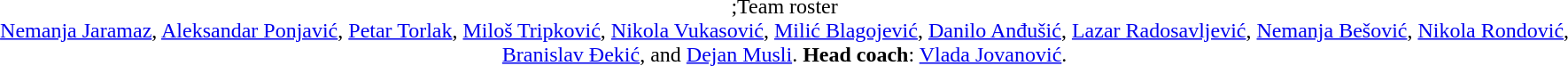<table width=95%>
<tr style="text-align:center">
<td>;Team roster<br><a href='#'>Nemanja Jaramaz</a>, <a href='#'>Aleksandar Ponjavić</a>, <a href='#'>Petar Torlak</a>, <a href='#'>Miloš Tripković</a>, <a href='#'>Nikola Vukasović</a>, <a href='#'>Milić Blagojević</a>, <a href='#'>Danilo Anđušić</a>, <a href='#'>Lazar Radosavljević</a>, <a href='#'>Nemanja Bešović</a>, <a href='#'>Nikola Rondović</a>, <a href='#'>Branislav Đekić</a>, and <a href='#'>Dejan Musli</a>.
<strong>Head coach</strong>: <a href='#'>Vlada Jovanović</a>.</td>
</tr>
</table>
